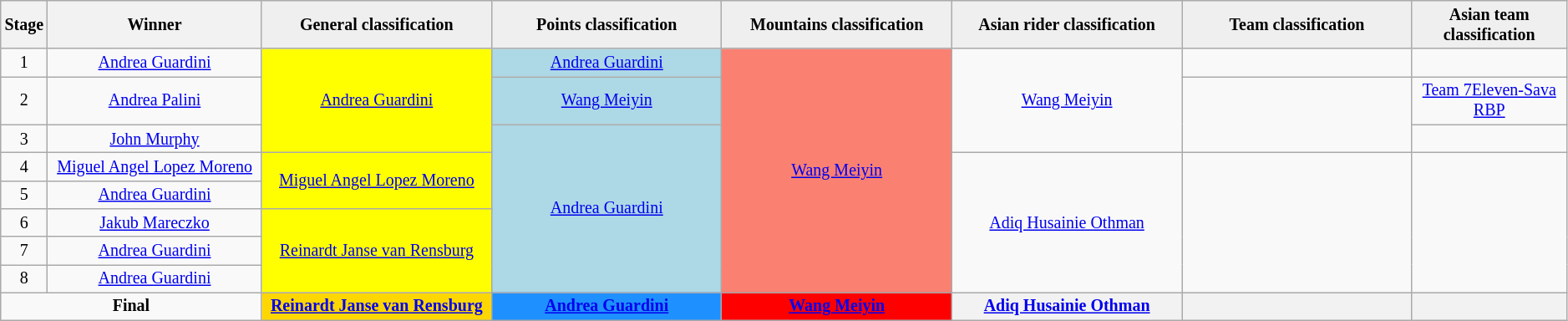<table class="wikitable" style="text-align: center; font-size:smaller;">
<tr>
<th width="1%">Stage</th>
<th width="14%">Winner</th>
<th style="background:#EFEFEF;" width="15%">General classification<br></th>
<th style="background:#EFEFEF;" width="15%">Points classification<br></th>
<th style="background:#EFEFEF;" width="15%">Mountains classification<br></th>
<th style="background:#EFEFEF;" width="15%">Asian rider classification<br></th>
<th style="background:#EFEFEF;" width="15%">Team classification</th>
<th style="background:#EFEFEF;" width="15%">Asian team classification</th>
</tr>
<tr>
<td>1</td>
<td><a href='#'>Andrea Guardini</a></td>
<td style="background-color:yellow" rowspan=3><a href='#'>Andrea Guardini</a></td>
<td style="background-color:lightblue"><a href='#'>Andrea Guardini</a></td>
<td style="background-color:salmon" rowspan=8><a href='#'>Wang Meiyin</a></td>
<td rowspan=3><a href='#'>Wang Meiyin</a></td>
<td></td>
<td></td>
</tr>
<tr>
<td>2</td>
<td><a href='#'>Andrea Palini</a></td>
<td style="background-color:lightblue"><a href='#'>Wang Meiyin</a></td>
<td rowspan=2></td>
<td><a href='#'>Team 7Eleven-Sava RBP</a></td>
</tr>
<tr>
<td>3</td>
<td><a href='#'>John Murphy</a></td>
<td style="background-color:lightblue" rowspan=6><a href='#'>Andrea Guardini</a></td>
<td></td>
</tr>
<tr>
<td>4</td>
<td><a href='#'>Miguel Angel Lopez Moreno</a></td>
<td style="background-color:yellow" rowspan=2><a href='#'>Miguel Angel Lopez Moreno</a></td>
<td rowspan=5><a href='#'>Adiq Husainie Othman</a></td>
<td rowspan=5></td>
<td rowspan=5></td>
</tr>
<tr>
<td>5</td>
<td><a href='#'>Andrea Guardini</a></td>
</tr>
<tr>
<td>6</td>
<td><a href='#'>Jakub Mareczko</a></td>
<td style="background-color:yellow" rowspan=3><a href='#'>Reinardt Janse van Rensburg</a></td>
</tr>
<tr>
<td>7</td>
<td><a href='#'>Andrea Guardini</a></td>
</tr>
<tr>
<td>8</td>
<td><a href='#'>Andrea Guardini</a></td>
</tr>
<tr>
<td colspan="2"><strong>Final</strong></td>
<th style="background:gold"><a href='#'>Reinardt Janse van Rensburg</a></th>
<th style="background:dodgerblue"><a href='#'>Andrea Guardini</a></th>
<th style="background:red"><a href='#'>Wang Meiyin</a></th>
<th><a href='#'>Adiq Husainie Othman</a></th>
<th></th>
<th></th>
</tr>
</table>
